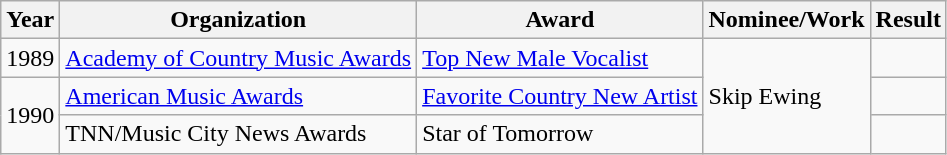<table class="wikitable">
<tr>
<th>Year</th>
<th>Organization</th>
<th>Award</th>
<th>Nominee/Work</th>
<th>Result</th>
</tr>
<tr>
<td>1989</td>
<td><a href='#'>Academy of Country Music Awards</a></td>
<td><a href='#'>Top New Male Vocalist</a></td>
<td rowspan=3>Skip Ewing</td>
<td></td>
</tr>
<tr>
<td rowspan=2>1990</td>
<td><a href='#'>American Music Awards</a></td>
<td><a href='#'>Favorite Country New Artist</a></td>
<td></td>
</tr>
<tr>
<td>TNN/Music City News Awards</td>
<td>Star of Tomorrow</td>
<td></td>
</tr>
</table>
